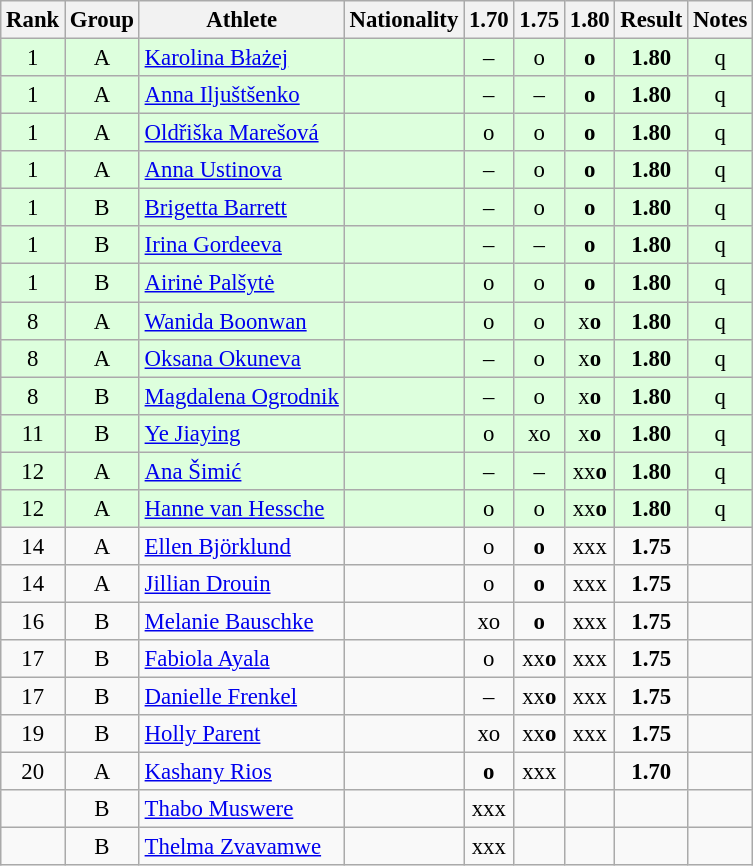<table class="wikitable sortable" style="text-align:center;font-size:95%">
<tr>
<th>Rank</th>
<th>Group</th>
<th>Athlete</th>
<th>Nationality</th>
<th>1.70</th>
<th>1.75</th>
<th>1.80</th>
<th>Result</th>
<th>Notes</th>
</tr>
<tr bgcolor=ddffdd>
<td>1</td>
<td>A</td>
<td align="left"><a href='#'>Karolina Błażej</a></td>
<td align=left></td>
<td>–</td>
<td>o</td>
<td><strong>o</strong></td>
<td><strong>1.80</strong></td>
<td>q</td>
</tr>
<tr bgcolor=ddffdd>
<td>1</td>
<td>A</td>
<td align="left"><a href='#'>Anna Iljuštšenko</a></td>
<td align=left></td>
<td>–</td>
<td>–</td>
<td><strong>o</strong></td>
<td><strong>1.80</strong></td>
<td>q</td>
</tr>
<tr bgcolor=ddffdd>
<td>1</td>
<td>A</td>
<td align="left"><a href='#'>Oldřiška Marešová</a></td>
<td align=left></td>
<td>o</td>
<td>o</td>
<td><strong>o</strong></td>
<td><strong>1.80</strong></td>
<td>q</td>
</tr>
<tr bgcolor=ddffdd>
<td>1</td>
<td>A</td>
<td align="left"><a href='#'>Anna Ustinova</a></td>
<td align=left></td>
<td>–</td>
<td>o</td>
<td><strong>o</strong></td>
<td><strong>1.80</strong></td>
<td>q</td>
</tr>
<tr bgcolor=ddffdd>
<td>1</td>
<td>B</td>
<td align="left"><a href='#'>Brigetta Barrett</a></td>
<td align=left></td>
<td>–</td>
<td>o</td>
<td><strong>o</strong></td>
<td><strong>1.80</strong></td>
<td>q</td>
</tr>
<tr bgcolor=ddffdd>
<td>1</td>
<td>B</td>
<td align="left"><a href='#'>Irina Gordeeva</a></td>
<td align=left></td>
<td>–</td>
<td>–</td>
<td><strong>o</strong></td>
<td><strong>1.80</strong></td>
<td>q</td>
</tr>
<tr bgcolor=ddffdd>
<td>1</td>
<td>B</td>
<td align="left"><a href='#'>Airinė Palšytė</a></td>
<td align=left></td>
<td>o</td>
<td>o</td>
<td><strong>o</strong></td>
<td><strong>1.80</strong></td>
<td>q</td>
</tr>
<tr bgcolor=ddffdd>
<td>8</td>
<td>A</td>
<td align="left"><a href='#'>Wanida Boonwan</a></td>
<td align=left></td>
<td>o</td>
<td>o</td>
<td>x<strong>o</strong></td>
<td><strong>1.80</strong></td>
<td>q</td>
</tr>
<tr bgcolor=ddffdd>
<td>8</td>
<td>A</td>
<td align="left"><a href='#'>Oksana Okuneva</a></td>
<td align=left></td>
<td>–</td>
<td>o</td>
<td>x<strong>o</strong></td>
<td><strong>1.80</strong></td>
<td>q</td>
</tr>
<tr bgcolor=ddffdd>
<td>8</td>
<td>B</td>
<td align="left"><a href='#'>Magdalena Ogrodnik</a></td>
<td align=left></td>
<td>–</td>
<td>o</td>
<td>x<strong>o</strong></td>
<td><strong>1.80</strong></td>
<td>q</td>
</tr>
<tr bgcolor=ddffdd>
<td>11</td>
<td>B</td>
<td align="left"><a href='#'>Ye Jiaying</a></td>
<td align=left></td>
<td>o</td>
<td>xo</td>
<td>x<strong>o</strong></td>
<td><strong>1.80</strong></td>
<td>q</td>
</tr>
<tr bgcolor=ddffdd>
<td>12</td>
<td>A</td>
<td align="left"><a href='#'>Ana Šimić</a></td>
<td align=left></td>
<td>–</td>
<td>–</td>
<td>xx<strong>o</strong></td>
<td><strong>1.80</strong></td>
<td>q</td>
</tr>
<tr bgcolor=ddffdd>
<td>12</td>
<td>A</td>
<td align="left"><a href='#'>Hanne van Hessche</a></td>
<td align=left></td>
<td>o</td>
<td>o</td>
<td>xx<strong>o</strong></td>
<td><strong>1.80</strong></td>
<td>q</td>
</tr>
<tr>
<td>14</td>
<td>A</td>
<td align="left"><a href='#'>Ellen Björklund</a></td>
<td align=left></td>
<td>o</td>
<td><strong>o</strong></td>
<td>xxx</td>
<td><strong>1.75</strong></td>
<td></td>
</tr>
<tr>
<td>14</td>
<td>A</td>
<td align="left"><a href='#'>Jillian Drouin</a></td>
<td align=left></td>
<td>o</td>
<td><strong>o</strong></td>
<td>xxx</td>
<td><strong>1.75</strong></td>
<td></td>
</tr>
<tr>
<td>16</td>
<td>B</td>
<td align="left"><a href='#'>Melanie Bauschke</a></td>
<td align=left></td>
<td>xo</td>
<td><strong>o</strong></td>
<td>xxx</td>
<td><strong>1.75</strong></td>
<td></td>
</tr>
<tr>
<td>17</td>
<td>B</td>
<td align="left"><a href='#'>Fabiola Ayala</a></td>
<td align=left></td>
<td>o</td>
<td>xx<strong>o</strong></td>
<td>xxx</td>
<td><strong>1.75</strong></td>
<td></td>
</tr>
<tr>
<td>17</td>
<td>B</td>
<td align="left"><a href='#'>Danielle Frenkel</a></td>
<td align=left></td>
<td>–</td>
<td>xx<strong>o</strong></td>
<td>xxx</td>
<td><strong>1.75</strong></td>
<td></td>
</tr>
<tr>
<td>19</td>
<td>B</td>
<td align="left"><a href='#'>Holly Parent</a></td>
<td align=left></td>
<td>xo</td>
<td>xx<strong>o</strong></td>
<td>xxx</td>
<td><strong>1.75</strong></td>
<td></td>
</tr>
<tr>
<td>20</td>
<td>A</td>
<td align="left"><a href='#'>Kashany Rios</a></td>
<td align=left></td>
<td><strong>o</strong></td>
<td>xxx</td>
<td></td>
<td><strong>1.70</strong></td>
<td></td>
</tr>
<tr>
<td></td>
<td>B</td>
<td align="left"><a href='#'>Thabo Muswere</a></td>
<td align=left></td>
<td>xxx</td>
<td></td>
<td></td>
<td><strong></strong></td>
<td></td>
</tr>
<tr>
<td></td>
<td>B</td>
<td align="left"><a href='#'>Thelma Zvavamwe</a></td>
<td align=left></td>
<td>xxx</td>
<td></td>
<td></td>
<td><strong></strong></td>
<td></td>
</tr>
</table>
